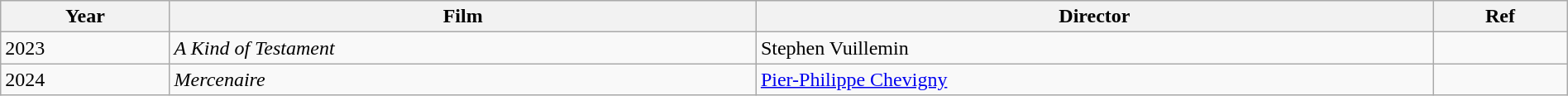<table class="wikitable sortable"  width=100%>
<tr>
<th>Year</th>
<th>Film</th>
<th>Director</th>
<th>Ref</th>
</tr>
<tr>
<td>2023</td>
<td><em>A Kind of Testament</em></td>
<td>Stephen Vuillemin</td>
<td></td>
</tr>
<tr>
<td>2024</td>
<td><em>Mercenaire</em></td>
<td><a href='#'>Pier-Philippe Chevigny</a></td>
<td></td>
</tr>
</table>
